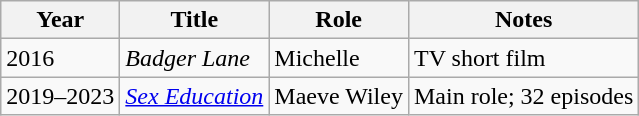<table class="wikitable sortable">
<tr>
<th scope="col">Year</th>
<th scope="col">Title</th>
<th scope="col">Role</th>
<th scope="col" class="unsortable">Notes</th>
</tr>
<tr>
<td>2016</td>
<td><em>Badger Lane</em></td>
<td>Michelle</td>
<td>TV short film</td>
</tr>
<tr>
<td>2019–2023</td>
<td><em><a href='#'>Sex Education</a></em></td>
<td>Maeve Wiley</td>
<td>Main role; 32 episodes</td>
</tr>
</table>
